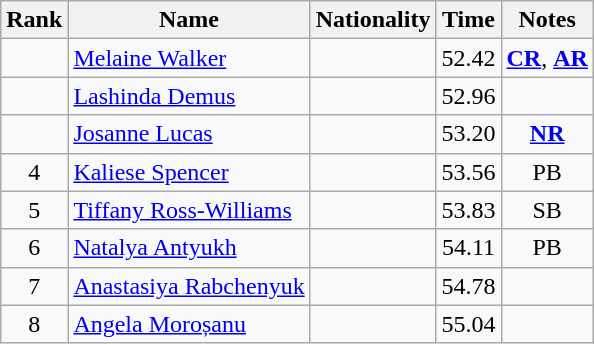<table class="wikitable sortable" style="text-align:center">
<tr>
<th>Rank</th>
<th>Name</th>
<th>Nationality</th>
<th>Time</th>
<th>Notes</th>
</tr>
<tr>
<td></td>
<td align=left><a href='#'>Melaine Walker</a></td>
<td align=left></td>
<td>52.42</td>
<td><strong><a href='#'>CR</a></strong>, <strong><a href='#'>AR</a></strong></td>
</tr>
<tr>
<td></td>
<td align=left><a href='#'>Lashinda Demus</a></td>
<td align=left></td>
<td>52.96</td>
<td></td>
</tr>
<tr>
<td></td>
<td align=left><a href='#'>Josanne Lucas</a></td>
<td align=left></td>
<td>53.20</td>
<td><strong><a href='#'>NR</a></strong></td>
</tr>
<tr>
<td>4</td>
<td align=left><a href='#'>Kaliese Spencer</a></td>
<td align=left></td>
<td>53.56</td>
<td>PB</td>
</tr>
<tr>
<td>5</td>
<td align=left><a href='#'>Tiffany Ross-Williams</a></td>
<td align=left></td>
<td>53.83</td>
<td>SB</td>
</tr>
<tr>
<td>6</td>
<td align=left><a href='#'>Natalya Antyukh</a></td>
<td align=left></td>
<td>54.11</td>
<td>PB</td>
</tr>
<tr>
<td>7</td>
<td align=left><a href='#'>Anastasiya Rabchenyuk</a></td>
<td align=left></td>
<td>54.78</td>
<td></td>
</tr>
<tr>
<td>8</td>
<td align=left><a href='#'>Angela Moroșanu</a></td>
<td align=left></td>
<td>55.04</td>
<td></td>
</tr>
</table>
